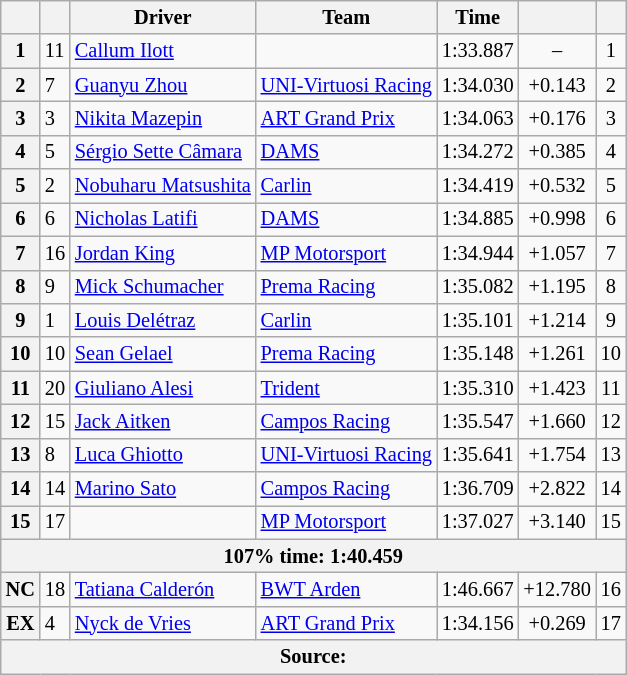<table class="wikitable" style="font-size:85%">
<tr>
<th scope="col"></th>
<th scope="col"></th>
<th scope="col">Driver</th>
<th scope="col">Team</th>
<th scope="col">Time</th>
<th scope="col"></th>
<th scope="col"></th>
</tr>
<tr>
<th>1</th>
<td scope="row">11</td>
<td> <a href='#'>Callum Ilott</a></td>
<td></td>
<td>1:33.887</td>
<td align="center">–</td>
<td align="center">1</td>
</tr>
<tr>
<th>2</th>
<td scope="row">7</td>
<td> <a href='#'>Guanyu Zhou</a></td>
<td><a href='#'>UNI-Virtuosi Racing</a></td>
<td>1:34.030</td>
<td align="center">+0.143</td>
<td align="center">2</td>
</tr>
<tr>
<th>3</th>
<td scope="row">3</td>
<td> <a href='#'>Nikita Mazepin</a></td>
<td><a href='#'>ART Grand Prix</a></td>
<td>1:34.063</td>
<td align="center">+0.176</td>
<td align="center">3</td>
</tr>
<tr>
<th>4</th>
<td scope="row">5</td>
<td> <a href='#'>Sérgio Sette Câmara</a></td>
<td><a href='#'>DAMS</a></td>
<td>1:34.272</td>
<td align="center">+0.385</td>
<td align="center">4</td>
</tr>
<tr>
<th>5</th>
<td scope="row">2</td>
<td> <a href='#'>Nobuharu Matsushita</a></td>
<td><a href='#'>Carlin</a></td>
<td>1:34.419</td>
<td align="center">+0.532</td>
<td align="center">5</td>
</tr>
<tr>
<th>6</th>
<td scope="row">6</td>
<td> <a href='#'>Nicholas Latifi</a></td>
<td><a href='#'>DAMS</a></td>
<td>1:34.885</td>
<td align="center">+0.998</td>
<td align="center">6</td>
</tr>
<tr>
<th>7</th>
<td scope="row">16</td>
<td> <a href='#'>Jordan King</a></td>
<td><a href='#'>MP Motorsport</a></td>
<td>1:34.944</td>
<td align="center">+1.057</td>
<td align="center">7</td>
</tr>
<tr>
<th>8</th>
<td scope="row">9</td>
<td> <a href='#'>Mick Schumacher</a></td>
<td><a href='#'>Prema Racing</a></td>
<td>1:35.082</td>
<td align="center">+1.195</td>
<td align="center">8</td>
</tr>
<tr>
<th>9</th>
<td scope="row">1</td>
<td> <a href='#'>Louis Delétraz</a></td>
<td><a href='#'>Carlin</a></td>
<td>1:35.101</td>
<td align="center">+1.214</td>
<td align="center">9</td>
</tr>
<tr>
<th>10</th>
<td scope="row">10</td>
<td> <a href='#'>Sean Gelael</a></td>
<td><a href='#'>Prema Racing</a></td>
<td>1:35.148</td>
<td align="center">+1.261</td>
<td align="center">10</td>
</tr>
<tr>
<th>11</th>
<td scope="row">20</td>
<td> <a href='#'>Giuliano Alesi</a></td>
<td><a href='#'>Trident</a></td>
<td>1:35.310</td>
<td align="center">+1.423</td>
<td align="center">11</td>
</tr>
<tr>
<th>12</th>
<td scope="row">15</td>
<td> <a href='#'>Jack Aitken</a></td>
<td><a href='#'>Campos Racing</a></td>
<td>1:35.547</td>
<td align="center">+1.660</td>
<td align="center">12</td>
</tr>
<tr>
<th>13</th>
<td scope="row">8</td>
<td> <a href='#'>Luca Ghiotto</a></td>
<td><a href='#'>UNI-Virtuosi Racing</a></td>
<td>1:35.641</td>
<td align="center">+1.754</td>
<td align="center">13</td>
</tr>
<tr>
<th>14</th>
<td scope="row">14</td>
<td> <a href='#'>Marino Sato</a></td>
<td><a href='#'>Campos Racing</a></td>
<td>1:36.709</td>
<td align="center">+2.822</td>
<td align="center">14</td>
</tr>
<tr>
<th>15</th>
<td scope="row">17</td>
<td></td>
<td><a href='#'>MP Motorsport</a></td>
<td>1:37.027</td>
<td align="center">+3.140</td>
<td align="center">15</td>
</tr>
<tr>
<th colspan="7">107% time: 1:40.459</th>
</tr>
<tr>
<th>NC</th>
<td scope="row">18</td>
<td> <a href='#'>Tatiana Calderón</a></td>
<td><a href='#'>BWT Arden</a></td>
<td>1:46.667</td>
<td align="center">+12.780</td>
<td align="center">16</td>
</tr>
<tr>
<th>EX</th>
<td scope="row">4</td>
<td> <a href='#'>Nyck de Vries</a></td>
<td><a href='#'>ART Grand Prix</a></td>
<td>1:34.156</td>
<td align="center">+0.269</td>
<td align="center">17</td>
</tr>
<tr>
<th colspan="7">Source:</th>
</tr>
</table>
